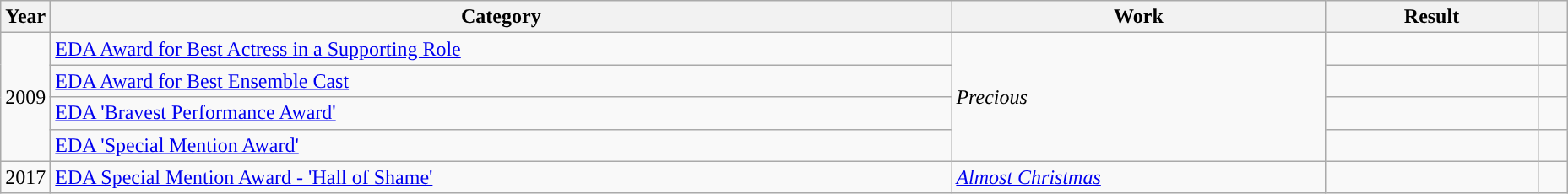<table class="wikitable">
<tr>
<th scope="col" style="width:1em;">Year</th>
<th scope="col" style="width:44em;">Category</th>
<th scope="col" style="width:18em;">Work</th>
<th scope="col" style="width:10em;">Result</th>
<th class="unsortable" style="width:1em;"></th>
</tr>
<tr>
<td rowspan="4">2009</td>
<td><a href='#'>EDA Award for Best Actress in a Supporting Role</a> </td>
<td rowspan="4"><em>Precious</em></td>
<td></td>
<td></td>
</tr>
<tr>
<td><a href='#'>EDA Award for Best Ensemble Cast</a> </td>
<td></td>
<td></td>
</tr>
<tr>
<td><a href='#'>EDA 'Bravest Performance Award'</a></td>
<td></td>
<td></td>
</tr>
<tr>
<td><a href='#'>EDA 'Special Mention Award'</a></td>
<td></td>
<td></td>
</tr>
<tr>
<td>2017</td>
<td><a href='#'>EDA Special Mention Award - 'Hall of Shame'</a> </td>
<td><em><a href='#'>Almost Christmas</a></em></td>
<td></td>
<td></td>
</tr>
</table>
